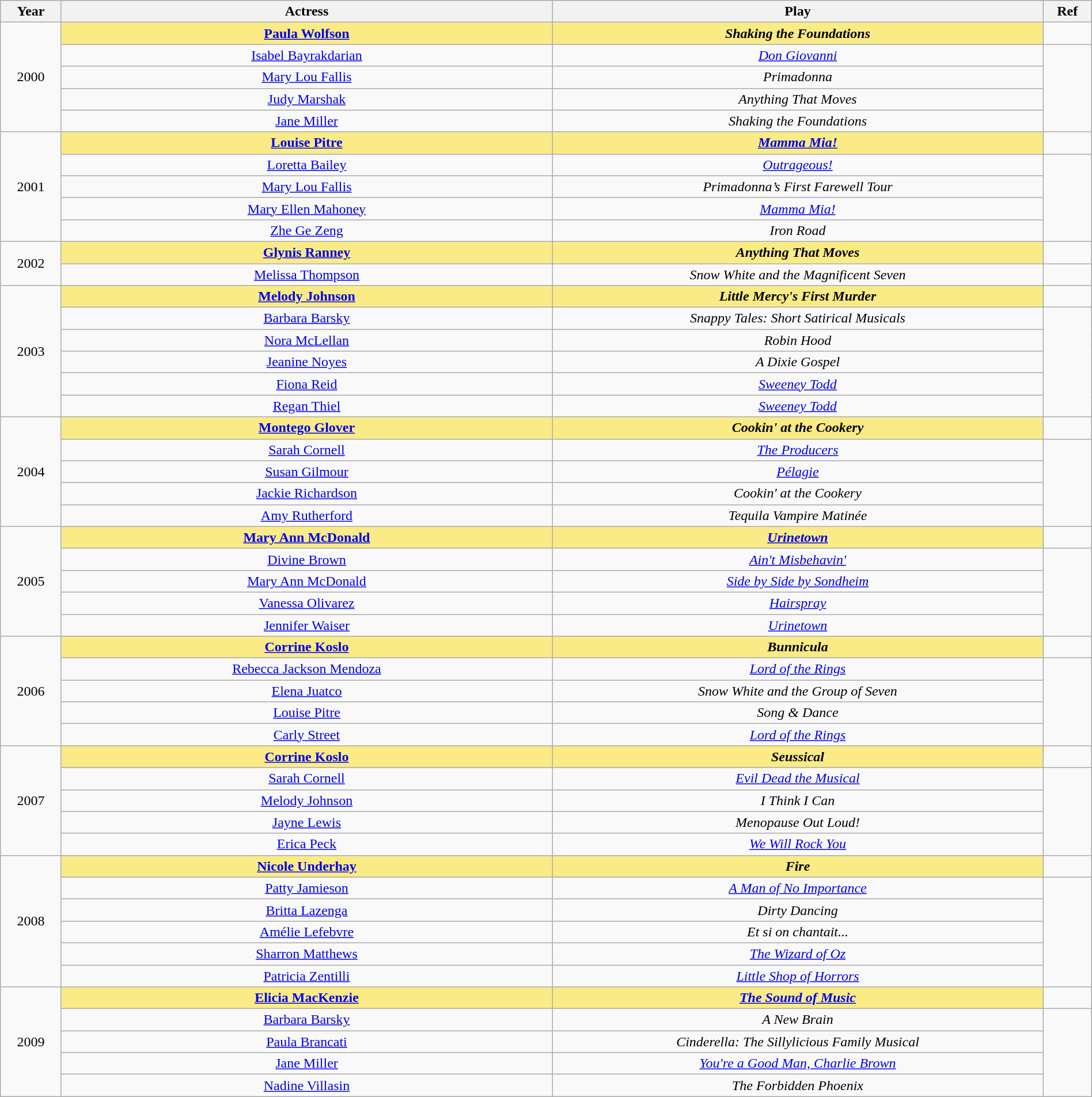<table class="wikitable" width="100%" style="text-align:center;">
<tr>
<th>Year</th>
<th width="45%">Actress</th>
<th width="45%">Play</th>
<th>Ref</th>
</tr>
<tr>
<td rowspan=5>2000</td>
<td style="background:#FAEB86"><strong><a href='#'>Paula Wolfson</a></strong></td>
<td style="background:#FAEB86"><strong><em>Shaking the Foundations</em></strong></td>
<td></td>
</tr>
<tr>
<td><a href='#'>Isabel Bayrakdarian</a></td>
<td><em><a href='#'>Don Giovanni</a></em></td>
<td rowspan=4></td>
</tr>
<tr>
<td><a href='#'>Mary Lou Fallis</a></td>
<td><em>Primadonna</em></td>
</tr>
<tr>
<td><a href='#'>Judy Marshak</a></td>
<td><em>Anything That Moves</em></td>
</tr>
<tr>
<td><a href='#'>Jane Miller</a></td>
<td><em>Shaking the Foundations</em></td>
</tr>
<tr>
<td rowspan=5>2001</td>
<td style="background:#FAEB86"><strong><a href='#'>Louise Pitre</a></strong></td>
<td style="background:#FAEB86"><strong><em><a href='#'>Mamma Mia!</a></em></strong></td>
<td></td>
</tr>
<tr>
<td><a href='#'>Loretta Bailey</a></td>
<td><em><a href='#'>Outrageous!</a></em></td>
<td rowspan=4></td>
</tr>
<tr>
<td><a href='#'>Mary Lou Fallis</a></td>
<td><em>Primadonna’s First Farewell Tour</em></td>
</tr>
<tr>
<td><a href='#'>Mary Ellen Mahoney</a></td>
<td><em><a href='#'>Mamma Mia!</a></em></td>
</tr>
<tr>
<td><a href='#'>Zhe Ge Zeng</a></td>
<td><em>Iron Road</em></td>
</tr>
<tr>
<td rowspan=2>2002</td>
<td style="background:#FAEB86"><strong><a href='#'>Glynis Ranney</a></strong></td>
<td style="background:#FAEB86"><strong><em>Anything That Moves</em></strong></td>
<td></td>
</tr>
<tr>
<td><a href='#'>Melissa Thompson</a></td>
<td><em>Snow White and the Magnificent Seven</em></td>
<td></td>
</tr>
<tr>
<td rowspan=6>2003</td>
<td style="background:#FAEB86"><strong><a href='#'>Melody Johnson</a></strong></td>
<td style="background:#FAEB86"><strong><em>Little Mercy's First Murder</em></strong></td>
<td></td>
</tr>
<tr>
<td><a href='#'>Barbara Barsky</a></td>
<td><em>Snappy Tales: Short Satirical Musicals</em></td>
<td rowspan=5></td>
</tr>
<tr>
<td><a href='#'>Nora McLellan</a></td>
<td><em>Robin Hood</em></td>
</tr>
<tr>
<td><a href='#'>Jeanine Noyes</a></td>
<td><em>A Dixie Gospel</em></td>
</tr>
<tr>
<td><a href='#'>Fiona Reid</a></td>
<td><em><a href='#'>Sweeney Todd</a></em></td>
</tr>
<tr>
<td><a href='#'>Regan Thiel</a></td>
<td><em><a href='#'>Sweeney Todd</a></em></td>
</tr>
<tr>
<td rowspan=5>2004</td>
<td style="background:#FAEB86"><strong><a href='#'>Montego Glover</a></strong></td>
<td style="background:#FAEB86"><strong><em>Cookin' at the Cookery</em></strong></td>
<td></td>
</tr>
<tr>
<td><a href='#'>Sarah Cornell</a></td>
<td><em><a href='#'>The Producers</a></em></td>
<td rowspan=4></td>
</tr>
<tr>
<td><a href='#'>Susan Gilmour</a></td>
<td><em><a href='#'>Pélagie</a></em></td>
</tr>
<tr>
<td><a href='#'>Jackie Richardson</a></td>
<td><em>Cookin' at the Cookery</em></td>
</tr>
<tr>
<td><a href='#'>Amy Rutherford</a></td>
<td><em>Tequila Vampire Matinée</em></td>
</tr>
<tr>
<td rowspan=5>2005</td>
<td style="background:#FAEB86"><strong><a href='#'>Mary Ann McDonald</a></strong></td>
<td style="background:#FAEB86"><strong><em><a href='#'>Urinetown</a></em></strong></td>
<td></td>
</tr>
<tr>
<td><a href='#'>Divine Brown</a></td>
<td><em><a href='#'>Ain't Misbehavin'</a></em></td>
<td rowspan=4></td>
</tr>
<tr>
<td><a href='#'>Mary Ann McDonald</a></td>
<td><em><a href='#'>Side by Side by Sondheim</a></em></td>
</tr>
<tr>
<td><a href='#'>Vanessa Olivarez</a></td>
<td><em><a href='#'>Hairspray</a></em></td>
</tr>
<tr>
<td><a href='#'>Jennifer Waiser</a></td>
<td><em><a href='#'>Urinetown</a></em></td>
</tr>
<tr>
<td rowspan=5>2006</td>
<td style="background:#FAEB86"><strong><a href='#'>Corrine Koslo</a></strong></td>
<td style="background:#FAEB86"><strong><em>Bunnicula</em></strong></td>
<td></td>
</tr>
<tr>
<td><a href='#'>Rebecca Jackson Mendoza</a></td>
<td><em><a href='#'>Lord of the Rings</a></em></td>
<td rowspan=4></td>
</tr>
<tr>
<td><a href='#'>Elena Juatco</a></td>
<td><em>Snow White and the Group of Seven</em></td>
</tr>
<tr>
<td><a href='#'>Louise Pitre</a></td>
<td><em>Song & Dance</em></td>
</tr>
<tr>
<td><a href='#'>Carly Street</a></td>
<td><em><a href='#'>Lord of the Rings</a></em></td>
</tr>
<tr>
<td rowspan=5>2007</td>
<td style="background:#FAEB86"><strong><a href='#'>Corrine Koslo</a></strong></td>
<td style="background:#FAEB86"><strong><em>Seussical</em></strong></td>
<td></td>
</tr>
<tr>
<td><a href='#'>Sarah Cornell</a></td>
<td><em><a href='#'>Evil Dead the Musical</a></em></td>
<td rowspan=4></td>
</tr>
<tr>
<td><a href='#'>Melody Johnson</a></td>
<td><em>I Think I Can</em></td>
</tr>
<tr>
<td><a href='#'>Jayne Lewis</a></td>
<td><em>Menopause Out Loud!</em></td>
</tr>
<tr>
<td><a href='#'>Erica Peck</a></td>
<td><em><a href='#'>We Will Rock You</a></em></td>
</tr>
<tr>
<td rowspan=6>2008</td>
<td style="background:#FAEB86"><strong><a href='#'>Nicole Underhay</a></strong></td>
<td style="background:#FAEB86"><strong><em>Fire</em></strong></td>
<td></td>
</tr>
<tr>
<td><a href='#'>Patty Jamieson</a></td>
<td><em><a href='#'>A Man of No Importance</a></em></td>
<td rowspan=5></td>
</tr>
<tr>
<td><a href='#'>Britta Lazenga</a></td>
<td><em>Dirty Dancing</em></td>
</tr>
<tr>
<td><a href='#'>Amélie Lefebvre</a></td>
<td><em>Et si on chantait...</em></td>
</tr>
<tr>
<td><a href='#'>Sharron Matthews</a></td>
<td><em><a href='#'>The Wizard of Oz</a></em></td>
</tr>
<tr>
<td><a href='#'>Patricia Zentilli</a></td>
<td><em><a href='#'>Little Shop of Horrors</a></em></td>
</tr>
<tr>
<td rowspan=5>2009</td>
<td style="background:#FAEB86"><strong><a href='#'>Elicia MacKenzie</a></strong></td>
<td style="background:#FAEB86"><strong><em><a href='#'>The Sound of Music</a></em></strong></td>
<td></td>
</tr>
<tr>
<td><a href='#'>Barbara Barsky</a></td>
<td><em>A New Brain</em></td>
<td rowspan=4></td>
</tr>
<tr>
<td><a href='#'>Paula Brancati</a></td>
<td><em>Cinderella: The Sillylicious Family Musical</em></td>
</tr>
<tr>
<td><a href='#'>Jane Miller</a></td>
<td><em><a href='#'>You're a Good Man, Charlie Brown</a></em></td>
</tr>
<tr>
<td><a href='#'>Nadine Villasin</a></td>
<td><em>The Forbidden Phoenix</em></td>
</tr>
</table>
